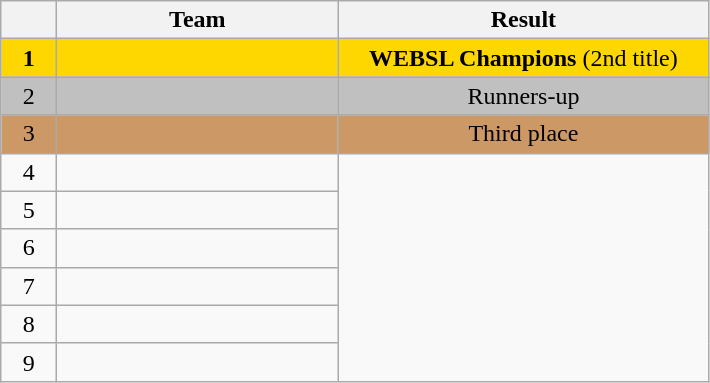<table class="wikitable" style="text-align: center; font-size: 100%;">
<tr>
<th width="30"></th>
<th width="180">Team</th>
<th width="240">Result</th>
</tr>
<tr style="background-color: gold;">
<td><strong>1</strong></td>
<td align=left><strong></strong></td>
<td><strong>WEBSL Champions</strong> (2nd title)</td>
</tr>
<tr style="background-color: silver;">
<td>2</td>
<td align=left></td>
<td>Runners-up</td>
</tr>
<tr style="background-color: #C96;">
<td>3</td>
<td align=left></td>
<td>Third place</td>
</tr>
<tr>
<td>4</td>
<td align=left></td>
<td rowspan=6></td>
</tr>
<tr>
<td>5</td>
<td align=left></td>
</tr>
<tr>
<td>6</td>
<td align=left></td>
</tr>
<tr>
<td>7</td>
<td align=left></td>
</tr>
<tr>
<td>8</td>
<td align=left></td>
</tr>
<tr>
<td>9</td>
<td align=left></td>
</tr>
</table>
